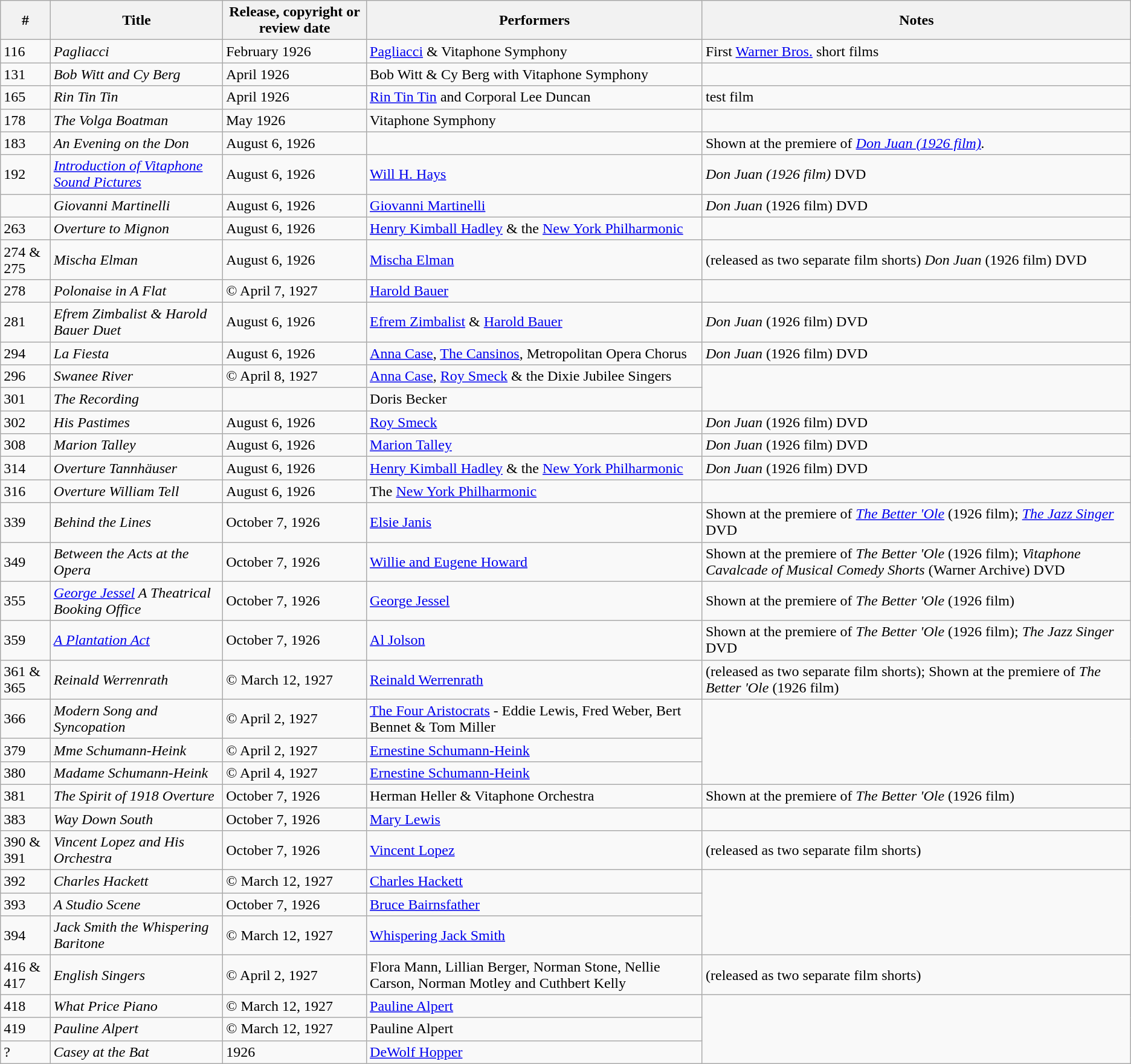<table class="wikitable sortable" border="1">
<tr>
<th>#</th>
<th>Title</th>
<th>Release, copyright or review date</th>
<th>Performers</th>
<th>Notes</th>
</tr>
<tr>
<td>116</td>
<td><em>Pagliacci</em></td>
<td>February 1926</td>
<td><a href='#'>Pagliacci</a> & Vitaphone Symphony</td>
<td>First <a href='#'>Warner Bros.</a> short films</td>
</tr>
<tr>
<td>131</td>
<td><em>Bob Witt and Cy Berg</em></td>
<td>April 1926</td>
<td>Bob Witt & Cy Berg with Vitaphone Symphony</td>
</tr>
<tr>
<td>165</td>
<td><em>Rin Tin Tin</em></td>
<td>April 1926</td>
<td><a href='#'>Rin Tin Tin</a> and Corporal Lee Duncan</td>
<td>test film</td>
</tr>
<tr>
<td>178</td>
<td><em>The Volga Boatman</em></td>
<td>May 1926</td>
<td>Vitaphone Symphony</td>
<td></td>
</tr>
<tr>
<td>183</td>
<td><em>An Evening on the Don</em></td>
<td>August 6, 1926</td>
<td></td>
<td>Shown at the premiere of <em><a href='#'>Don Juan (1926 film)</a>.</em></td>
</tr>
<tr>
<td>192</td>
<td><em><a href='#'>Introduction of Vitaphone Sound Pictures</a></em></td>
<td>August 6, 1926</td>
<td><a href='#'>Will H. Hays</a></td>
<td><em>Don Juan (1926 film)</em> DVD</td>
</tr>
<tr>
<td></td>
<td><em>Giovanni Martinelli</em></td>
<td>August 6, 1926</td>
<td><a href='#'>Giovanni Martinelli</a></td>
<td><em>Don Juan</em> (1926 film) DVD</td>
</tr>
<tr>
<td>263</td>
<td><em>Overture to Mignon</em></td>
<td>August 6, 1926</td>
<td><a href='#'>Henry Kimball Hadley</a> & the <a href='#'>New York Philharmonic</a></td>
</tr>
<tr>
<td>274 & 275</td>
<td><em>Mischa Elman</em></td>
<td>August 6, 1926</td>
<td><a href='#'>Mischa Elman</a></td>
<td>(released as two separate film shorts) <em>Don Juan</em> (1926 film) DVD</td>
</tr>
<tr>
<td>278</td>
<td><em>Polonaise in A Flat</em></td>
<td>© April 7, 1927</td>
<td><a href='#'>Harold Bauer</a></td>
<td></td>
</tr>
<tr>
<td>281</td>
<td><em>Efrem Zimbalist & Harold Bauer Duet</em></td>
<td>August 6, 1926</td>
<td><a href='#'>Efrem Zimbalist</a> & <a href='#'>Harold Bauer</a></td>
<td><em>Don Juan</em> (1926 film) DVD</td>
</tr>
<tr>
<td>294</td>
<td><em>La Fiesta</em></td>
<td>August 6, 1926</td>
<td><a href='#'>Anna Case</a>, <a href='#'>The Cansinos</a>, Metropolitan Opera Chorus</td>
<td><em>Don Juan</em> (1926 film) DVD</td>
</tr>
<tr>
<td>296</td>
<td><em>Swanee River</em></td>
<td>© April 8, 1927</td>
<td><a href='#'>Anna Case</a>, <a href='#'>Roy Smeck</a> & the Dixie Jubilee Singers</td>
</tr>
<tr>
<td>301</td>
<td><em>The Recording</em></td>
<td></td>
<td>Doris Becker</td>
</tr>
<tr>
<td>302</td>
<td><em>His Pastimes</em></td>
<td>August 6, 1926</td>
<td><a href='#'>Roy Smeck</a></td>
<td><em>Don Juan</em> (1926 film) DVD</td>
</tr>
<tr>
<td>308</td>
<td><em>Marion Talley</em></td>
<td>August 6, 1926</td>
<td><a href='#'>Marion Talley</a></td>
<td><em>Don Juan</em> (1926 film) DVD</td>
</tr>
<tr>
<td>314</td>
<td><em>Overture Tannhäuser</em></td>
<td>August 6, 1926</td>
<td><a href='#'>Henry Kimball Hadley</a> & the <a href='#'>New York Philharmonic</a></td>
<td><em>Don Juan</em> (1926 film) DVD</td>
</tr>
<tr>
<td>316</td>
<td><em>Overture William Tell</em></td>
<td>August 6, 1926</td>
<td>The <a href='#'>New York Philharmonic</a></td>
</tr>
<tr>
<td>339</td>
<td><em>Behind the Lines</em></td>
<td>October 7, 1926</td>
<td><a href='#'>Elsie Janis</a></td>
<td>Shown at the premiere of <em><a href='#'>The Better 'Ole</a></em> (1926 film); <em><a href='#'>The Jazz Singer</a></em> DVD</td>
</tr>
<tr>
<td>349</td>
<td><em>Between the Acts at the Opera</em></td>
<td>October 7, 1926</td>
<td><a href='#'>Willie and Eugene Howard</a></td>
<td>Shown at the premiere of <em>The Better 'Ole</em> (1926 film); <em>Vitaphone Cavalcade of Musical Comedy Shorts</em> (Warner Archive) DVD</td>
</tr>
<tr>
<td>355</td>
<td><em><a href='#'>George Jessel</a> A Theatrical Booking Office</em></td>
<td>October 7, 1926</td>
<td><a href='#'>George Jessel</a></td>
<td>Shown at the premiere of <em>The Better 'Ole</em> (1926 film)</td>
</tr>
<tr>
<td>359</td>
<td><em><a href='#'>A Plantation Act</a></em></td>
<td>October 7, 1926</td>
<td><a href='#'>Al Jolson</a></td>
<td>Shown at the premiere of <em>The Better 'Ole</em> (1926 film); <em>The Jazz Singer</em> DVD</td>
</tr>
<tr>
<td>361 & 365</td>
<td><em>Reinald Werrenrath</em></td>
<td>© March 12, 1927</td>
<td><a href='#'>Reinald Werrenrath</a></td>
<td>(released as two separate film shorts); Shown at the premiere of <em>The Better 'Ole</em> (1926 film)</td>
</tr>
<tr>
<td>366</td>
<td><em>Modern Song and Syncopation</em></td>
<td>© April 2, 1927</td>
<td><a href='#'>The Four Aristocrats</a> - Eddie Lewis, Fred Weber, Bert Bennet & Tom Miller</td>
</tr>
<tr>
<td>379</td>
<td><em>Mme Schumann-Heink</em></td>
<td>© April 2, 1927</td>
<td><a href='#'>Ernestine Schumann-Heink</a></td>
</tr>
<tr>
<td>380</td>
<td><em>Madame Schumann-Heink</em></td>
<td>© April 4, 1927</td>
<td><a href='#'>Ernestine Schumann-Heink</a></td>
</tr>
<tr>
<td>381</td>
<td><em>The Spirit of 1918 Overture</em></td>
<td>October 7, 1926</td>
<td>Herman Heller & Vitaphone Orchestra</td>
<td>Shown at the premiere of <em>The Better 'Ole</em> (1926 film)</td>
</tr>
<tr>
<td>383</td>
<td><em>Way Down South</em></td>
<td>October 7, 1926</td>
<td><a href='#'>Mary Lewis</a></td>
</tr>
<tr>
<td>390 & 391</td>
<td><em>Vincent Lopez and His Orchestra</em></td>
<td>October 7, 1926</td>
<td><a href='#'>Vincent Lopez</a></td>
<td>(released as two separate film shorts)</td>
</tr>
<tr>
<td>392</td>
<td><em>Charles Hackett</em></td>
<td>© March 12, 1927</td>
<td><a href='#'>Charles Hackett</a></td>
</tr>
<tr>
<td>393</td>
<td><em>A Studio Scene</em></td>
<td>October 7, 1926</td>
<td><a href='#'>Bruce Bairnsfather</a></td>
</tr>
<tr>
<td>394</td>
<td><em>Jack Smith the Whispering Baritone</em></td>
<td>© March 12, 1927</td>
<td><a href='#'>Whispering Jack Smith</a></td>
</tr>
<tr>
<td>416 & 417</td>
<td><em>English Singers</em></td>
<td>© April 2, 1927</td>
<td>Flora Mann, Lillian Berger, Norman Stone, Nellie Carson, Norman Motley and Cuthbert Kelly</td>
<td>(released as two separate film shorts)</td>
</tr>
<tr>
<td>418</td>
<td><em>What Price Piano</em></td>
<td>© March 12, 1927</td>
<td><a href='#'>Pauline Alpert</a></td>
</tr>
<tr>
<td>419</td>
<td><em>Pauline Alpert</em></td>
<td>© March 12, 1927</td>
<td>Pauline Alpert</td>
</tr>
<tr>
<td>?</td>
<td><em>Casey at the Bat</em></td>
<td>1926</td>
<td><a href='#'>DeWolf Hopper</a></td>
</tr>
</table>
